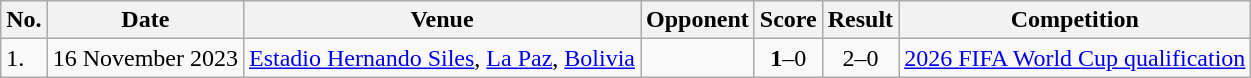<table class="wikitable" style="font-size:100%;">
<tr>
<th>No.</th>
<th>Date</th>
<th>Venue</th>
<th>Opponent</th>
<th>Score</th>
<th>Result</th>
<th>Competition</th>
</tr>
<tr>
<td>1.</td>
<td>16 November 2023</td>
<td><a href='#'>Estadio Hernando Siles</a>, <a href='#'>La Paz</a>, <a href='#'>Bolivia</a></td>
<td></td>
<td align=center><strong>1</strong>–0</td>
<td align=center>2–0</td>
<td><a href='#'>2026 FIFA World Cup qualification</a></td>
</tr>
</table>
